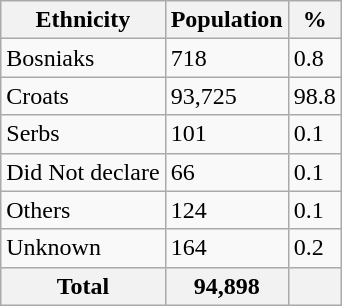<table class="wikitable">
<tr>
<th>Ethnicity</th>
<th>Population</th>
<th>%</th>
</tr>
<tr>
<td>Bosniaks</td>
<td>718</td>
<td>0.8</td>
</tr>
<tr>
<td>Croats</td>
<td>93,725</td>
<td>98.8</td>
</tr>
<tr>
<td>Serbs</td>
<td>101</td>
<td>0.1</td>
</tr>
<tr>
<td>Did Not declare</td>
<td>66</td>
<td>0.1</td>
</tr>
<tr>
<td>Others</td>
<td>124</td>
<td>0.1</td>
</tr>
<tr>
<td>Unknown</td>
<td>164</td>
<td>0.2</td>
</tr>
<tr>
<th>Total</th>
<th>94,898</th>
<th></th>
</tr>
</table>
